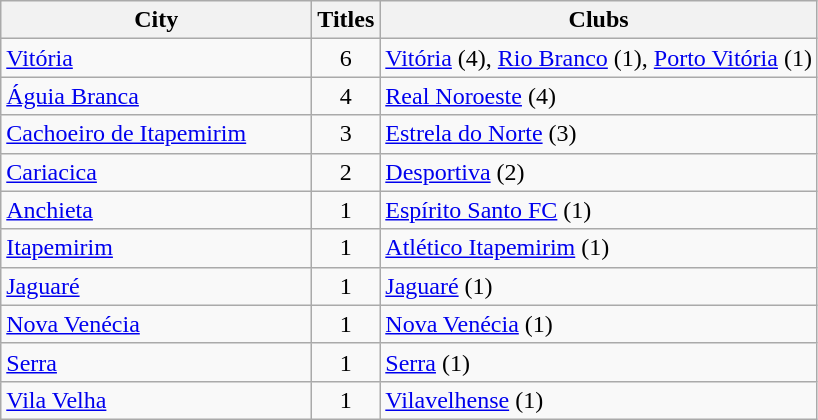<table class="wikitable">
<tr>
<th style="width:200px">City</th>
<th>Titles</th>
<th>Clubs</th>
</tr>
<tr>
<td> <a href='#'>Vitória</a></td>
<td align="center">6</td>
<td><a href='#'>Vitória</a> (4), <a href='#'>Rio Branco</a> (1), <a href='#'>Porto Vitória</a> (1)</td>
</tr>
<tr>
<td> <a href='#'>Águia Branca</a></td>
<td align="center">4</td>
<td><a href='#'>Real Noroeste</a> (4)</td>
</tr>
<tr>
<td> <a href='#'>Cachoeiro de Itapemirim</a></td>
<td align="center">3</td>
<td><a href='#'>Estrela do Norte</a> (3)</td>
</tr>
<tr>
<td> <a href='#'>Cariacica</a></td>
<td align="center">2</td>
<td><a href='#'>Desportiva</a> (2)</td>
</tr>
<tr>
<td><a href='#'>Anchieta</a></td>
<td align="center">1</td>
<td><a href='#'>Espírito Santo FC</a> (1)</td>
</tr>
<tr>
<td> <a href='#'>Itapemirim</a></td>
<td align="center">1</td>
<td><a href='#'>Atlético Itapemirim</a> (1)</td>
</tr>
<tr>
<td> <a href='#'>Jaguaré</a></td>
<td align="center">1</td>
<td><a href='#'>Jaguaré</a> (1)</td>
</tr>
<tr>
<td> <a href='#'>Nova Venécia</a></td>
<td align="center">1</td>
<td><a href='#'>Nova Venécia</a> (1)</td>
</tr>
<tr>
<td> <a href='#'>Serra</a></td>
<td align="center">1</td>
<td><a href='#'>Serra</a> (1)</td>
</tr>
<tr>
<td> <a href='#'>Vila Velha</a></td>
<td align="center">1</td>
<td><a href='#'>Vilavelhense</a> (1)</td>
</tr>
</table>
